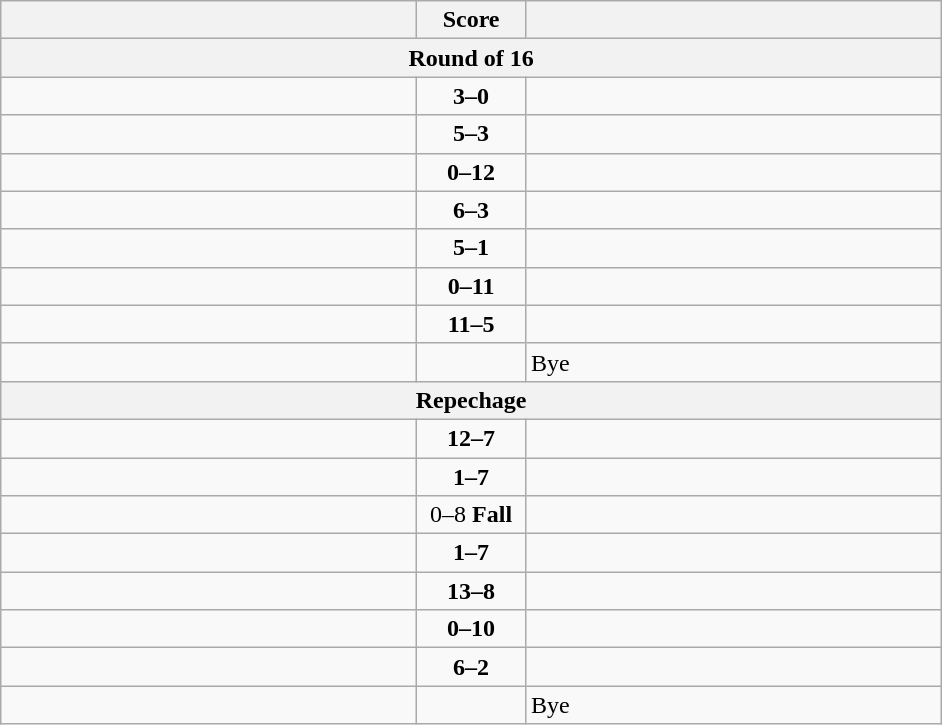<table class="wikitable" style="text-align: left;">
<tr>
<th align="right" width="270"></th>
<th width="65">Score</th>
<th align="left" width="270"></th>
</tr>
<tr>
<th colspan="3">Round of 16</th>
</tr>
<tr>
<td><strong></strong></td>
<td align=center><strong>3–0</strong></td>
<td></td>
</tr>
<tr>
<td><strong></strong></td>
<td align=center><strong>5–3</strong></td>
<td></td>
</tr>
<tr>
<td></td>
<td align=center><strong>0–12</strong></td>
<td><strong></strong></td>
</tr>
<tr>
<td><strong></strong></td>
<td align=center><strong>6–3</strong></td>
<td></td>
</tr>
<tr>
<td><strong></strong></td>
<td align=center><strong>5–1</strong></td>
<td></td>
</tr>
<tr>
<td></td>
<td align=center><strong>0–11</strong></td>
<td><strong></strong></td>
</tr>
<tr>
<td><strong></strong></td>
<td align=center><strong>11–5</strong></td>
<td></td>
</tr>
<tr>
<td><strong></strong></td>
<td></td>
<td>Bye</td>
</tr>
<tr>
<th colspan="3">Repechage</th>
</tr>
<tr>
<td><strong></strong></td>
<td align=center><strong>12–7</strong></td>
<td></td>
</tr>
<tr>
<td></td>
<td align=center><strong>1–7</strong></td>
<td><strong></strong></td>
</tr>
<tr>
<td></td>
<td align=center>0–8 <strong>Fall</strong></td>
<td><strong></strong></td>
</tr>
<tr>
<td></td>
<td align=center><strong>1–7</strong></td>
<td><strong></strong></td>
</tr>
<tr>
<td><strong></strong></td>
<td align=center><strong>13–8</strong></td>
<td></td>
</tr>
<tr>
<td></td>
<td align=center><strong>0–10</strong></td>
<td><strong></strong></td>
</tr>
<tr>
<td><strong></strong></td>
<td align=center><strong>6–2</strong></td>
<td></td>
</tr>
<tr>
<td><strong></strong></td>
<td></td>
<td>Bye</td>
</tr>
</table>
